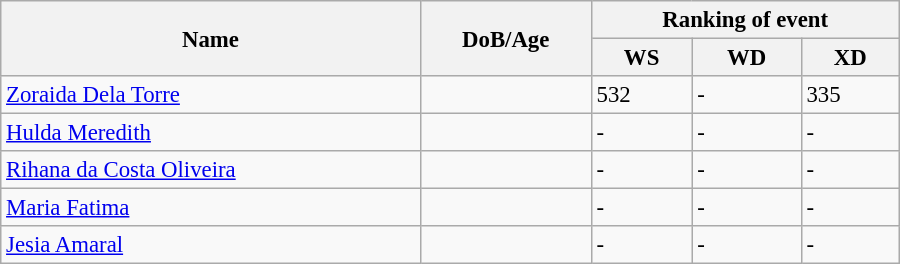<table class="wikitable" style="width:600px; font-size:95%;">
<tr>
<th rowspan="2" align="left">Name</th>
<th rowspan="2" align="left">DoB/Age</th>
<th colspan="3" align="center">Ranking of event</th>
</tr>
<tr>
<th align="center">WS</th>
<th>WD</th>
<th align="center">XD</th>
</tr>
<tr>
<td align="left"><a href='#'>Zoraida Dela Torre</a></td>
<td align="left"></td>
<td>532</td>
<td>-</td>
<td>335</td>
</tr>
<tr>
<td><a href='#'>Hulda Meredith</a></td>
<td></td>
<td>-</td>
<td>-</td>
<td>-</td>
</tr>
<tr>
<td><a href='#'>Rihana da Costa Oliveira</a></td>
<td></td>
<td>-</td>
<td>-</td>
<td>-</td>
</tr>
<tr>
<td><a href='#'>Maria Fatima</a></td>
<td></td>
<td>-</td>
<td>-</td>
<td>-</td>
</tr>
<tr>
<td><a href='#'>Jesia Amaral</a></td>
<td></td>
<td>-</td>
<td>-</td>
<td>-</td>
</tr>
</table>
